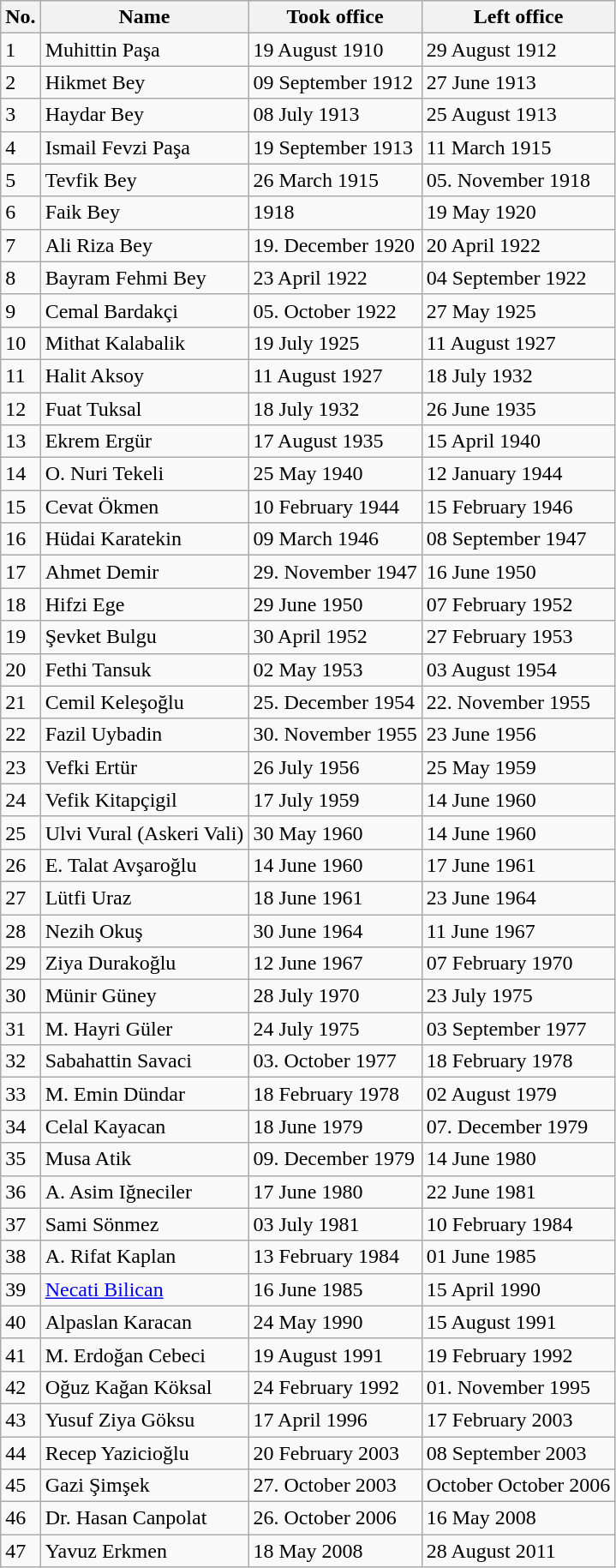<table class="wikitable">
<tr>
<th>No.</th>
<th>Name</th>
<th>Took office</th>
<th>Left office</th>
</tr>
<tr>
<td>1</td>
<td>Muhittin Paşa</td>
<td>19 August 1910</td>
<td>29 August 1912</td>
</tr>
<tr>
<td>2</td>
<td>Hikmet Bey</td>
<td>09 September 1912</td>
<td>27 June 1913</td>
</tr>
<tr>
<td>3</td>
<td>Haydar Bey</td>
<td>08 July 1913</td>
<td>25 August 1913</td>
</tr>
<tr>
<td>4</td>
<td>Ismail Fevzi Paşa</td>
<td>19 September 1913</td>
<td>11 March 1915</td>
</tr>
<tr>
<td>5</td>
<td>Tevfik Bey</td>
<td>26 March 1915</td>
<td>05. November 1918</td>
</tr>
<tr>
<td>6</td>
<td>Faik Bey</td>
<td>1918</td>
<td>19 May 1920</td>
</tr>
<tr>
<td>7</td>
<td>Ali Riza Bey</td>
<td>19. December 1920</td>
<td>20 April 1922</td>
</tr>
<tr>
<td>8</td>
<td>Bayram Fehmi Bey</td>
<td>23 April 1922</td>
<td>04 September 1922</td>
</tr>
<tr>
<td>9</td>
<td>Cemal Bardakçi</td>
<td>05. October 1922</td>
<td>27 May 1925</td>
</tr>
<tr>
<td>10</td>
<td>Mithat Kalabalik</td>
<td>19 July 1925</td>
<td>11 August 1927</td>
</tr>
<tr>
<td>11</td>
<td>Halit Aksoy</td>
<td>11 August 1927</td>
<td>18 July 1932</td>
</tr>
<tr>
<td>12</td>
<td>Fuat Tuksal</td>
<td>18 July 1932</td>
<td>26 June 1935</td>
</tr>
<tr>
<td>13</td>
<td>Ekrem Ergür</td>
<td>17 August 1935</td>
<td>15 April 1940</td>
</tr>
<tr>
<td>14</td>
<td>O. Nuri Tekeli</td>
<td>25 May 1940</td>
<td>12 January 1944</td>
</tr>
<tr>
<td>15</td>
<td>Cevat Ökmen</td>
<td>10 February  1944</td>
<td>15 February  1946</td>
</tr>
<tr>
<td>16</td>
<td>Hüdai Karatekin</td>
<td>09 March 1946</td>
<td>08 September 1947</td>
</tr>
<tr>
<td>17</td>
<td>Ahmet Demir</td>
<td>29. November 1947</td>
<td>16 June 1950</td>
</tr>
<tr>
<td>18</td>
<td>Hifzi Ege</td>
<td>29 June 1950</td>
<td>07 February  1952</td>
</tr>
<tr>
<td>19</td>
<td>Şevket Bulgu</td>
<td>30 April 1952</td>
<td>27 February  1953</td>
</tr>
<tr>
<td>20</td>
<td>Fethi Tansuk</td>
<td>02 May 1953</td>
<td>03 August 1954</td>
</tr>
<tr>
<td>21</td>
<td>Cemil Keleşoğlu</td>
<td>25. December 1954</td>
<td>22. November 1955</td>
</tr>
<tr>
<td>22</td>
<td>Fazil Uybadin</td>
<td>30. November 1955</td>
<td>23 June 1956</td>
</tr>
<tr>
<td>23</td>
<td>Vefki Ertür</td>
<td>26 July 1956</td>
<td>25 May 1959</td>
</tr>
<tr>
<td>24</td>
<td>Vefik Kitapçigil</td>
<td>17 July 1959</td>
<td>14 June 1960</td>
</tr>
<tr>
<td>25</td>
<td>Ulvi Vural (Askeri Vali)</td>
<td>30 May 1960</td>
<td>14 June 1960</td>
</tr>
<tr>
<td>26</td>
<td>E. Talat Avşaroğlu</td>
<td>14 June 1960</td>
<td>17 June 1961</td>
</tr>
<tr>
<td>27</td>
<td>Lütfi Uraz</td>
<td>18 June 1961</td>
<td>23 June 1964</td>
</tr>
<tr>
<td>28</td>
<td>Nezih Okuş</td>
<td>30 June 1964</td>
<td>11 June 1967</td>
</tr>
<tr>
<td>29</td>
<td>Ziya Durakoğlu</td>
<td>12 June 1967</td>
<td>07 February 1970</td>
</tr>
<tr>
<td>30</td>
<td>Münir Güney</td>
<td>28 July 1970</td>
<td>23 July 1975</td>
</tr>
<tr>
<td>31</td>
<td>M. Hayri Güler</td>
<td>24 July 1975</td>
<td>03 September 1977</td>
</tr>
<tr>
<td>32</td>
<td>Sabahattin Savaci</td>
<td>03. October 1977</td>
<td>18 February 1978</td>
</tr>
<tr>
<td>33</td>
<td>M. Emin Dündar</td>
<td>18 February 1978</td>
<td>02 August 1979</td>
</tr>
<tr>
<td>34</td>
<td>Celal Kayacan</td>
<td>18 June 1979</td>
<td>07. December 1979</td>
</tr>
<tr>
<td>35</td>
<td>Musa Atik</td>
<td>09. December 1979</td>
<td>14 June 1980</td>
</tr>
<tr>
<td>36</td>
<td>A. Asim Iğneciler</td>
<td>17 June 1980</td>
<td>22 June 1981</td>
</tr>
<tr>
<td>37</td>
<td>Sami Sönmez</td>
<td>03 July 1981</td>
<td>10 February 1984</td>
</tr>
<tr>
<td>38</td>
<td>A. Rifat Kaplan</td>
<td>13 February 1984</td>
<td>01 June 1985</td>
</tr>
<tr>
<td>39</td>
<td><a href='#'>Necati Bilican</a></td>
<td>16 June 1985</td>
<td>15 April 1990</td>
</tr>
<tr>
<td>40</td>
<td>Alpaslan Karacan</td>
<td>24 May 1990</td>
<td>15 August 1991</td>
</tr>
<tr>
<td>41</td>
<td>M. Erdoğan Cebeci</td>
<td>19 August 1991</td>
<td>19 February 1992</td>
</tr>
<tr>
<td>42</td>
<td>Oğuz Kağan Köksal</td>
<td>24 February 1992</td>
<td>01. November 1995</td>
</tr>
<tr>
<td>43</td>
<td>Yusuf Ziya Göksu</td>
<td>17 April 1996</td>
<td>17 February 2003</td>
</tr>
<tr>
<td>44</td>
<td>Recep Yazicioğlu</td>
<td>20 February 2003</td>
<td>08 September 2003</td>
</tr>
<tr>
<td>45</td>
<td>Gazi Şimşek</td>
<td>27. October 2003</td>
<td>October  October 2006</td>
</tr>
<tr>
<td>46</td>
<td>Dr. Hasan Canpolat</td>
<td>26. October 2006</td>
<td>16 May 2008</td>
</tr>
<tr>
<td>47</td>
<td>Yavuz Erkmen</td>
<td>18 May 2008</td>
<td>28 August 2011</td>
</tr>
</table>
